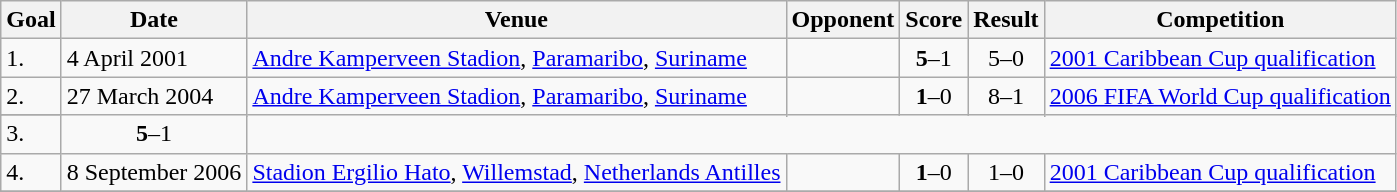<table class="wikitable collapsible">
<tr>
<th>Goal</th>
<th>Date</th>
<th>Venue</th>
<th>Opponent</th>
<th>Score</th>
<th>Result</th>
<th>Competition</th>
</tr>
<tr>
<td>1.</td>
<td>4 April 2001</td>
<td><a href='#'>Andre Kamperveen Stadion</a>, <a href='#'>Paramaribo</a>, <a href='#'>Suriname</a></td>
<td></td>
<td style="text-align:center;"><strong>5</strong>–1</td>
<td style="text-align:center;">5–0</td>
<td><a href='#'>2001 Caribbean Cup qualification</a></td>
</tr>
<tr>
<td>2.</td>
<td rowspan=2>27 March 2004</td>
<td rowspan=2><a href='#'>Andre Kamperveen Stadion</a>, <a href='#'>Paramaribo</a>, <a href='#'>Suriname</a></td>
<td rowspan=2></td>
<td style="text-align:center;"><strong>1</strong>–0</td>
<td rowspan=2 style="text-align:center;">8–1</td>
<td rowspan=2><a href='#'>2006 FIFA World Cup qualification</a></td>
</tr>
<tr>
</tr>
<tr>
<td>3.</td>
<td style="text-align:center;"><strong>5</strong>–1</td>
</tr>
<tr>
<td>4.</td>
<td>8 September 2006</td>
<td><a href='#'>Stadion Ergilio Hato</a>, <a href='#'>Willemstad</a>, <a href='#'>Netherlands Antilles</a></td>
<td></td>
<td style="text-align:center;"><strong>1</strong>–0</td>
<td style="text-align:center;">1–0</td>
<td><a href='#'>2001 Caribbean Cup qualification</a></td>
</tr>
<tr>
</tr>
</table>
